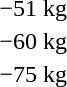<table>
<tr>
<td rowspan=2>−51 kg</td>
<td rowspan=2></td>
<td rowspan=2></td>
<td></td>
</tr>
<tr>
<td></td>
</tr>
<tr>
<td rowspan=2>−60 kg</td>
<td rowspan=2></td>
<td rowspan=2></td>
<td></td>
</tr>
<tr>
<td></td>
</tr>
<tr>
<td rowspan=2>−75 kg</td>
<td rowspan=2></td>
<td rowspan=2></td>
<td></td>
</tr>
<tr>
<td></td>
</tr>
</table>
